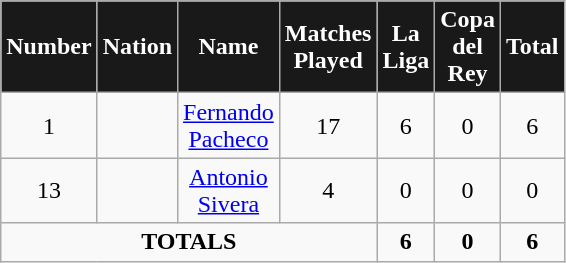<table class="wikitable"  style="text-align:center; font-size:100%; ">
<tr>
<th style="background:#191919; color:white; width:0px;">Number</th>
<th style="background:#191919; color:white; width:0px;">Nation</th>
<th style="background:#191919; color:white; width:0px;">Name</th>
<th style="background:#191919; color:white; width:0px;">Matches<br>Played</th>
<th style="background:#191919; color:white; width:0px;">La Liga</th>
<th style="background:#191919; color:white; width:0px;">Copa del Rey</th>
<th style="background:#191919; color:white; width:0px;">Total</th>
</tr>
<tr>
<td>1</td>
<td></td>
<td><a href='#'>Fernando Pacheco</a></td>
<td>17</td>
<td>6</td>
<td>0</td>
<td>6</td>
</tr>
<tr>
<td>13</td>
<td></td>
<td><a href='#'>Antonio Sivera</a></td>
<td>4</td>
<td>0</td>
<td>0</td>
<td>0</td>
</tr>
<tr>
<td colspan=4><strong>TOTALS</strong></td>
<td><strong>6</strong></td>
<td><strong>0</strong></td>
<td><strong>6</strong></td>
</tr>
</table>
